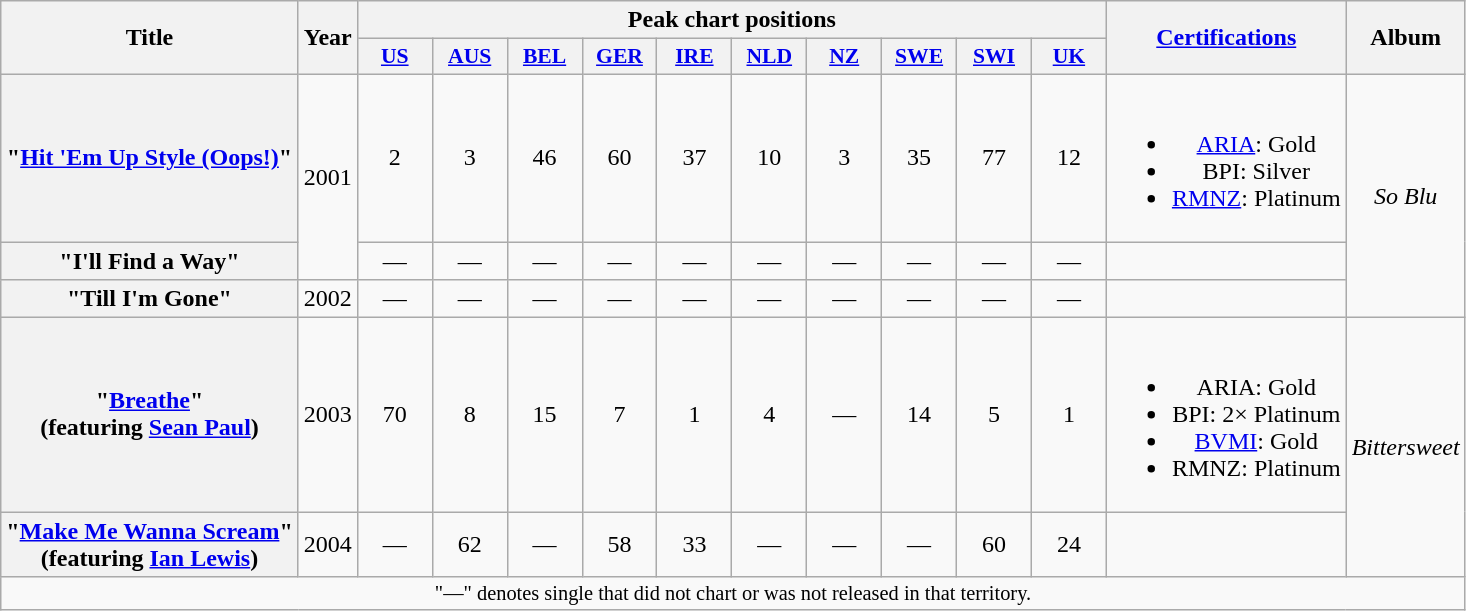<table class="wikitable plainrowheaders" style="text-align:center;">
<tr>
<th scope="col" rowspan="2">Title</th>
<th scope="col" rowspan="2">Year</th>
<th scope="col" colspan="10">Peak chart positions</th>
<th scope="col" rowspan="2"><a href='#'>Certifications</a></th>
<th scope="col" rowspan="2">Album</th>
</tr>
<tr>
<th scope="col" style="width:3em;font-size:90%;"><a href='#'>US</a><br></th>
<th scope="col" style="width:3em;font-size:90%;"><a href='#'>AUS</a><br></th>
<th scope="col" style="width:3em;font-size:90%;"><a href='#'>BEL</a><br></th>
<th scope="col" style="width:3em;font-size:90%;"><a href='#'>GER</a><br></th>
<th scope="col" style="width:3em;font-size:90%;"><a href='#'>IRE</a><br></th>
<th scope="col" style="width:3em;font-size:90%;"><a href='#'>NLD</a><br></th>
<th scope="col" style="width:3em;font-size:90%;"><a href='#'>NZ</a><br></th>
<th scope="col" style="width:3em;font-size:90%;"><a href='#'>SWE</a><br></th>
<th scope="col" style="width:3em;font-size:90%;"><a href='#'>SWI</a><br></th>
<th scope="col" style="width:3em;font-size:90%;"><a href='#'>UK</a><br></th>
</tr>
<tr>
<th scope="row">"<a href='#'>Hit 'Em Up Style (Oops!)</a>"</th>
<td rowspan="2">2001</td>
<td>2</td>
<td>3</td>
<td>46</td>
<td>60</td>
<td>37</td>
<td>10</td>
<td>3</td>
<td>35</td>
<td>77</td>
<td>12</td>
<td><br><ul><li><a href='#'>ARIA</a>: Gold</li><li>BPI: Silver</li><li><a href='#'>RMNZ</a>: Platinum</li></ul></td>
<td rowspan="3"><em>So Blu</em></td>
</tr>
<tr>
<th scope="row">"I'll Find a Way"</th>
<td>—</td>
<td>—</td>
<td>—</td>
<td>—</td>
<td>—</td>
<td>—</td>
<td>—</td>
<td>—</td>
<td>—</td>
<td>—</td>
<td></td>
</tr>
<tr>
<th scope="row">"Till I'm Gone"</th>
<td>2002</td>
<td>—</td>
<td>—</td>
<td>—</td>
<td>—</td>
<td>—</td>
<td>—</td>
<td>—</td>
<td>—</td>
<td>—</td>
<td>—</td>
<td></td>
</tr>
<tr>
<th scope="row">"<a href='#'>Breathe</a>"<br><span>(featuring <a href='#'>Sean Paul</a>)</span></th>
<td>2003</td>
<td>70</td>
<td>8</td>
<td>15</td>
<td>7</td>
<td>1</td>
<td>4</td>
<td>—</td>
<td>14</td>
<td>5</td>
<td>1</td>
<td><br><ul><li>ARIA: Gold</li><li>BPI: 2× Platinum</li><li><a href='#'>BVMI</a>: Gold</li><li>RMNZ: Platinum</li></ul></td>
<td rowspan="2"><em>Bittersweet</em></td>
</tr>
<tr>
<th scope="row">"<a href='#'>Make Me Wanna Scream</a>"<br><span>(featuring <a href='#'>Ian Lewis</a>)</span></th>
<td>2004</td>
<td>—</td>
<td>62</td>
<td>—</td>
<td>58</td>
<td>33</td>
<td>—</td>
<td>—</td>
<td>—</td>
<td>60</td>
<td>24</td>
<td></td>
</tr>
<tr>
<td colspan="18" style="font-size:85%">"—" denotes single that did not chart or was not released in that territory.</td>
</tr>
</table>
